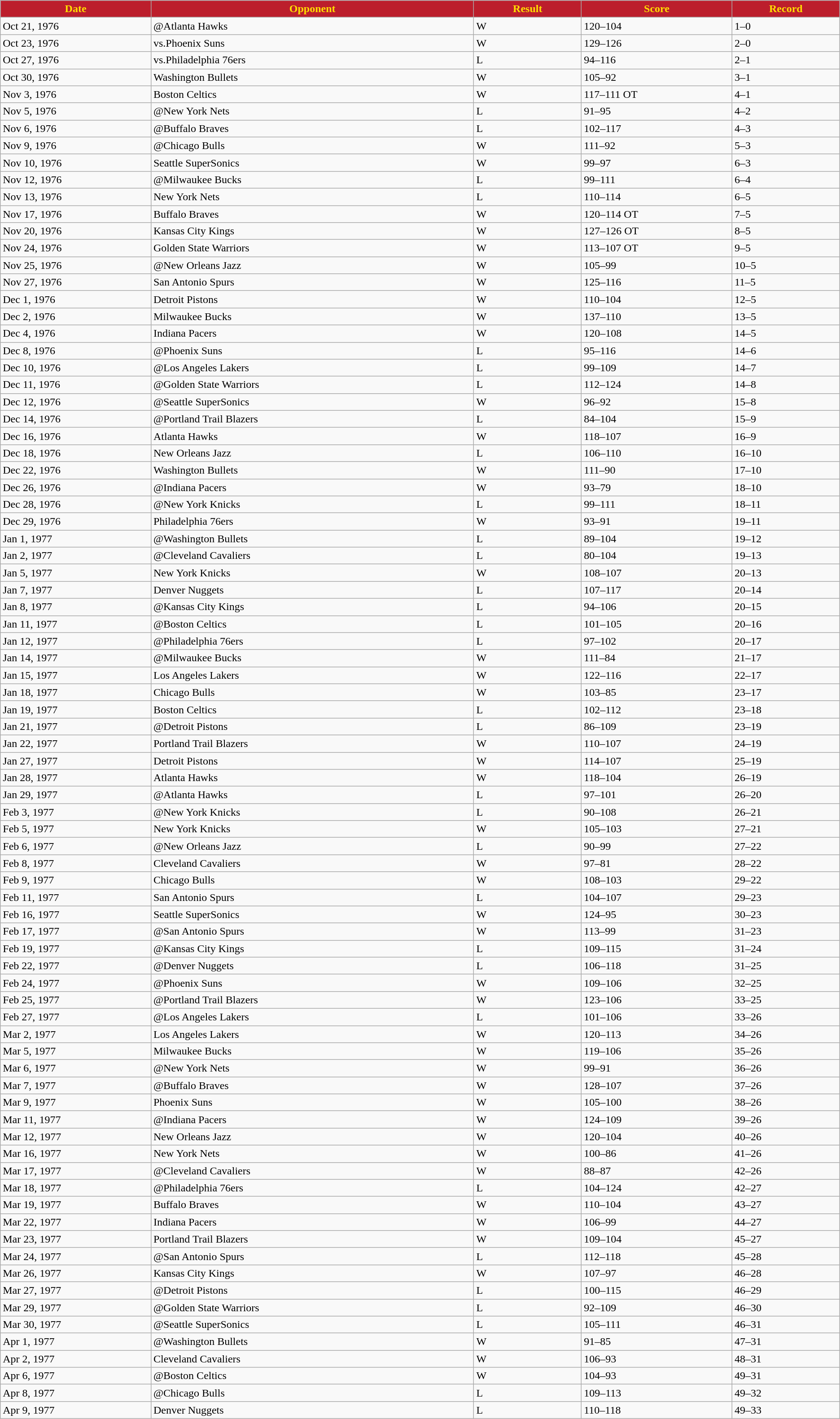<table class="wikitable sortable sortable">
<tr>
<th style="background:#BC1E2C; color:#FEDF00" width="7%">Date</th>
<th style="background:#BC1E2C; color:#FEDF00" width="15%">Opponent</th>
<th style="background:#BC1E2C; color:#FEDF00" width="5%">Result</th>
<th style="background:#BC1E2C; color:#FEDF00" width="7%">Score</th>
<th style="background:#BC1E2C; color:#FEDF00" width="5%">Record</th>
</tr>
<tr>
<td>Oct 21, 1976</td>
<td>@Atlanta Hawks</td>
<td>W</td>
<td>120–104</td>
<td>1–0</td>
</tr>
<tr>
<td>Oct 23, 1976</td>
<td>vs.Phoenix Suns</td>
<td>W</td>
<td>129–126</td>
<td>2–0</td>
</tr>
<tr>
<td>Oct 27, 1976</td>
<td>vs.Philadelphia 76ers</td>
<td>L</td>
<td>94–116</td>
<td>2–1</td>
</tr>
<tr>
<td>Oct 30, 1976</td>
<td>Washington Bullets</td>
<td>W</td>
<td>105–92</td>
<td>3–1</td>
</tr>
<tr>
<td>Nov 3, 1976</td>
<td>Boston Celtics</td>
<td>W</td>
<td>117–111 OT</td>
<td>4–1</td>
</tr>
<tr>
<td>Nov 5, 1976</td>
<td>@New York Nets</td>
<td>L</td>
<td>91–95</td>
<td>4–2</td>
</tr>
<tr>
<td>Nov 6, 1976</td>
<td>@Buffalo Braves</td>
<td>L</td>
<td>102–117</td>
<td>4–3</td>
</tr>
<tr>
<td>Nov 9, 1976</td>
<td>@Chicago Bulls</td>
<td>W</td>
<td>111–92</td>
<td>5–3</td>
</tr>
<tr>
<td>Nov 10, 1976</td>
<td>Seattle SuperSonics</td>
<td>W</td>
<td>99–97</td>
<td>6–3</td>
</tr>
<tr>
<td>Nov 12, 1976</td>
<td>@Milwaukee Bucks</td>
<td>L</td>
<td>99–111</td>
<td>6–4</td>
</tr>
<tr>
<td>Nov 13, 1976</td>
<td>New York Nets</td>
<td>L</td>
<td>110–114</td>
<td>6–5</td>
</tr>
<tr>
<td>Nov 17, 1976</td>
<td>Buffalo Braves</td>
<td>W</td>
<td>120–114  OT</td>
<td>7–5</td>
</tr>
<tr>
<td>Nov 20, 1976</td>
<td>Kansas City Kings</td>
<td>W</td>
<td>127–126  OT</td>
<td>8–5</td>
</tr>
<tr>
<td>Nov 24, 1976</td>
<td>Golden State Warriors</td>
<td>W</td>
<td>113–107  OT</td>
<td>9–5</td>
</tr>
<tr>
<td>Nov 25, 1976</td>
<td>@New Orleans Jazz</td>
<td>W</td>
<td>105–99</td>
<td>10–5</td>
</tr>
<tr>
<td>Nov 27, 1976</td>
<td>San Antonio Spurs</td>
<td>W</td>
<td>125–116</td>
<td>11–5</td>
</tr>
<tr>
<td>Dec 1, 1976</td>
<td>Detroit Pistons</td>
<td>W</td>
<td>110–104</td>
<td>12–5</td>
</tr>
<tr>
<td>Dec 2, 1976</td>
<td>Milwaukee Bucks</td>
<td>W</td>
<td>137–110</td>
<td>13–5</td>
</tr>
<tr>
<td>Dec 4, 1976</td>
<td>Indiana Pacers</td>
<td>W</td>
<td>120–108</td>
<td>14–5</td>
</tr>
<tr>
<td>Dec 8, 1976</td>
<td>@Phoenix Suns</td>
<td>L</td>
<td>95–116</td>
<td>14–6</td>
</tr>
<tr>
<td>Dec 10, 1976</td>
<td>@Los Angeles Lakers</td>
<td>L</td>
<td>99–109</td>
<td>14–7</td>
</tr>
<tr>
<td>Dec 11, 1976</td>
<td>@Golden State Warriors</td>
<td>L</td>
<td>112–124</td>
<td>14–8</td>
</tr>
<tr>
<td>Dec 12, 1976</td>
<td>@Seattle SuperSonics</td>
<td>W</td>
<td>96–92</td>
<td>15–8</td>
</tr>
<tr>
<td>Dec 14, 1976</td>
<td>@Portland Trail Blazers</td>
<td>L</td>
<td>84–104</td>
<td>15–9</td>
</tr>
<tr>
<td>Dec 16, 1976</td>
<td>Atlanta Hawks</td>
<td>W</td>
<td>118–107</td>
<td>16–9</td>
</tr>
<tr>
<td>Dec 18, 1976</td>
<td>New Orleans Jazz</td>
<td>L</td>
<td>106–110</td>
<td>16–10</td>
</tr>
<tr>
<td>Dec 22, 1976</td>
<td>Washington Bullets</td>
<td>W</td>
<td>111–90</td>
<td>17–10</td>
</tr>
<tr>
<td>Dec 26, 1976</td>
<td>@Indiana Pacers</td>
<td>W</td>
<td>93–79</td>
<td>18–10</td>
</tr>
<tr>
<td>Dec 28, 1976</td>
<td>@New York Knicks</td>
<td>L</td>
<td>99–111</td>
<td>18–11</td>
</tr>
<tr>
<td>Dec 29, 1976</td>
<td>Philadelphia 76ers</td>
<td>W</td>
<td>93–91</td>
<td>19–11</td>
</tr>
<tr>
<td>Jan 1, 1977</td>
<td>@Washington Bullets</td>
<td>L</td>
<td>89–104</td>
<td>19–12</td>
</tr>
<tr>
<td>Jan 2, 1977</td>
<td>@Cleveland Cavaliers</td>
<td>L</td>
<td>80–104</td>
<td>19–13</td>
</tr>
<tr>
<td>Jan 5, 1977</td>
<td>New York Knicks</td>
<td>W</td>
<td>108–107</td>
<td>20–13</td>
</tr>
<tr>
<td>Jan 7, 1977</td>
<td>Denver Nuggets</td>
<td>L</td>
<td>107–117</td>
<td>20–14</td>
</tr>
<tr>
<td>Jan 8, 1977</td>
<td>@Kansas City Kings</td>
<td>L</td>
<td>94–106</td>
<td>20–15</td>
</tr>
<tr>
<td>Jan 11, 1977</td>
<td>@Boston Celtics</td>
<td>L</td>
<td>101–105</td>
<td>20–16</td>
</tr>
<tr>
<td>Jan 12, 1977</td>
<td>@Philadelphia 76ers</td>
<td>L</td>
<td>97–102</td>
<td>20–17</td>
</tr>
<tr>
<td>Jan 14, 1977</td>
<td>@Milwaukee Bucks</td>
<td>W</td>
<td>111–84</td>
<td>21–17</td>
</tr>
<tr>
<td>Jan 15, 1977</td>
<td>Los Angeles Lakers</td>
<td>W</td>
<td>122–116</td>
<td>22–17</td>
</tr>
<tr>
<td>Jan 18, 1977</td>
<td>Chicago Bulls</td>
<td>W</td>
<td>103–85</td>
<td>23–17</td>
</tr>
<tr>
<td>Jan 19, 1977</td>
<td>Boston Celtics</td>
<td>L</td>
<td>102–112</td>
<td>23–18</td>
</tr>
<tr>
<td>Jan 21, 1977</td>
<td>@Detroit Pistons</td>
<td>L</td>
<td>86–109</td>
<td>23–19</td>
</tr>
<tr>
<td>Jan 22, 1977</td>
<td>Portland Trail Blazers</td>
<td>W</td>
<td>110–107</td>
<td>24–19</td>
</tr>
<tr>
<td>Jan 27, 1977</td>
<td>Detroit Pistons</td>
<td>W</td>
<td>114–107</td>
<td>25–19</td>
</tr>
<tr>
<td>Jan 28, 1977</td>
<td>Atlanta Hawks</td>
<td>W</td>
<td>118–104</td>
<td>26–19</td>
</tr>
<tr>
<td>Jan 29, 1977</td>
<td>@Atlanta Hawks</td>
<td>L</td>
<td>97–101</td>
<td>26–20</td>
</tr>
<tr>
<td>Feb 3, 1977</td>
<td>@New York Knicks</td>
<td>L</td>
<td>90–108</td>
<td>26–21</td>
</tr>
<tr>
<td>Feb 5, 1977</td>
<td>New York Knicks</td>
<td>W</td>
<td>105–103</td>
<td>27–21</td>
</tr>
<tr>
<td>Feb 6, 1977</td>
<td>@New Orleans Jazz</td>
<td>L</td>
<td>90–99</td>
<td>27–22</td>
</tr>
<tr>
<td>Feb 8, 1977</td>
<td>Cleveland Cavaliers</td>
<td>W</td>
<td>97–81</td>
<td>28–22</td>
</tr>
<tr>
<td>Feb 9, 1977</td>
<td>Chicago Bulls</td>
<td>W</td>
<td>108–103</td>
<td>29–22</td>
</tr>
<tr>
<td>Feb 11, 1977</td>
<td>San Antonio Spurs</td>
<td>L</td>
<td>104–107</td>
<td>29–23</td>
</tr>
<tr>
<td>Feb 16, 1977</td>
<td>Seattle SuperSonics</td>
<td>W</td>
<td>124–95</td>
<td>30–23</td>
</tr>
<tr>
<td>Feb 17, 1977</td>
<td>@San Antonio Spurs</td>
<td>W</td>
<td>113–99</td>
<td>31–23</td>
</tr>
<tr>
<td>Feb 19, 1977</td>
<td>@Kansas City Kings</td>
<td>L</td>
<td>109–115</td>
<td>31–24</td>
</tr>
<tr>
<td>Feb 22, 1977</td>
<td>@Denver Nuggets</td>
<td>L</td>
<td>106–118</td>
<td>31–25</td>
</tr>
<tr>
<td>Feb 24, 1977</td>
<td>@Phoenix Suns</td>
<td>W</td>
<td>109–106</td>
<td>32–25</td>
</tr>
<tr>
<td>Feb 25, 1977</td>
<td>@Portland Trail Blazers</td>
<td>W</td>
<td>123–106</td>
<td>33–25</td>
</tr>
<tr>
<td>Feb 27, 1977</td>
<td>@Los Angeles Lakers</td>
<td>L</td>
<td>101–106</td>
<td>33–26</td>
</tr>
<tr>
<td>Mar 2, 1977</td>
<td>Los Angeles Lakers</td>
<td>W</td>
<td>120–113</td>
<td>34–26</td>
</tr>
<tr>
<td>Mar 5, 1977</td>
<td>Milwaukee Bucks</td>
<td>W</td>
<td>119–106</td>
<td>35–26</td>
</tr>
<tr>
<td>Mar 6, 1977</td>
<td>@New York Nets</td>
<td>W</td>
<td>99–91</td>
<td>36–26</td>
</tr>
<tr>
<td>Mar 7, 1977</td>
<td>@Buffalo Braves</td>
<td>W</td>
<td>128–107</td>
<td>37–26</td>
</tr>
<tr>
<td>Mar 9, 1977</td>
<td>Phoenix Suns</td>
<td>W</td>
<td>105–100</td>
<td>38–26</td>
</tr>
<tr>
<td>Mar 11, 1977</td>
<td>@Indiana Pacers</td>
<td>W</td>
<td>124–109</td>
<td>39–26</td>
</tr>
<tr>
<td>Mar 12, 1977</td>
<td>New Orleans Jazz</td>
<td>W</td>
<td>120–104</td>
<td>40–26</td>
</tr>
<tr>
<td>Mar 16, 1977</td>
<td>New York Nets</td>
<td>W</td>
<td>100–86</td>
<td>41–26</td>
</tr>
<tr>
<td>Mar 17, 1977</td>
<td>@Cleveland Cavaliers</td>
<td>W</td>
<td>88–87</td>
<td>42–26</td>
</tr>
<tr>
<td>Mar 18, 1977</td>
<td>@Philadelphia 76ers</td>
<td>L</td>
<td>104–124</td>
<td>42–27</td>
</tr>
<tr>
<td>Mar 19, 1977</td>
<td>Buffalo Braves</td>
<td>W</td>
<td>110–104</td>
<td>43–27</td>
</tr>
<tr>
<td>Mar 22, 1977</td>
<td>Indiana Pacers</td>
<td>W</td>
<td>106–99</td>
<td>44–27</td>
</tr>
<tr>
<td>Mar 23, 1977</td>
<td>Portland Trail Blazers</td>
<td>W</td>
<td>109–104</td>
<td>45–27</td>
</tr>
<tr>
<td>Mar 24, 1977</td>
<td>@San Antonio Spurs</td>
<td>L</td>
<td>112–118</td>
<td>45–28</td>
</tr>
<tr>
<td>Mar 26, 1977</td>
<td>Kansas City Kings</td>
<td>W</td>
<td>107–97</td>
<td>46–28</td>
</tr>
<tr>
<td>Mar 27, 1977</td>
<td>@Detroit Pistons</td>
<td>L</td>
<td>100–115</td>
<td>46–29</td>
</tr>
<tr>
<td>Mar 29, 1977</td>
<td>@Golden State Warriors</td>
<td>L</td>
<td>92–109</td>
<td>46–30</td>
</tr>
<tr>
<td>Mar 30, 1977</td>
<td>@Seattle SuperSonics</td>
<td>L</td>
<td>105–111</td>
<td>46–31</td>
</tr>
<tr>
<td>Apr 1, 1977</td>
<td>@Washington Bullets</td>
<td>W</td>
<td>91–85</td>
<td>47–31</td>
</tr>
<tr>
<td>Apr 2, 1977</td>
<td>Cleveland Cavaliers</td>
<td>W</td>
<td>106–93</td>
<td>48–31</td>
</tr>
<tr>
<td>Apr 6, 1977</td>
<td>@Boston Celtics</td>
<td>W</td>
<td>104–93</td>
<td>49–31</td>
</tr>
<tr>
<td>Apr 8, 1977</td>
<td>@Chicago Bulls</td>
<td>L</td>
<td>109–113</td>
<td>49–32</td>
</tr>
<tr>
<td>Apr 9, 1977</td>
<td>Denver Nuggets</td>
<td>L</td>
<td>110–118</td>
<td>49–33</td>
</tr>
</table>
